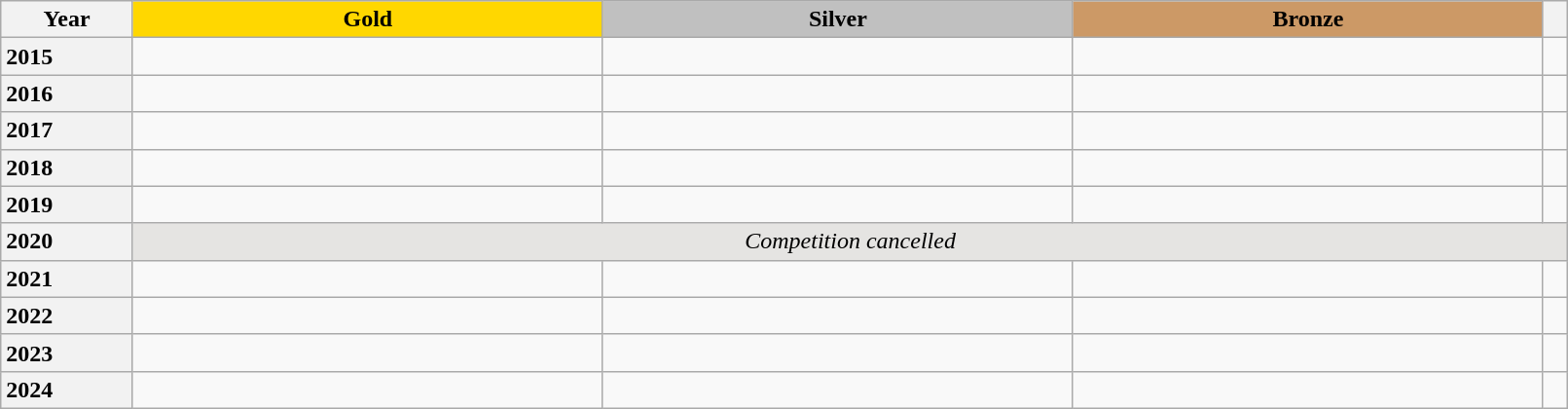<table class="wikitable unsortable" style="text-align:left; width:85%">
<tr>
<th scope="col" style="text-align:center">Year</th>
<td scope="col" style="text-align:center; width:30%; background:gold"><strong>Gold</strong></td>
<td scope="col" style="text-align:center; width:30%; background:silver"><strong>Silver</strong></td>
<td scope="col" style="text-align:center; width:30%; background:#c96"><strong>Bronze</strong></td>
<th scope="col" style="text-align:center"></th>
</tr>
<tr>
<th scope="row" style="text-align:left">2015</th>
<td></td>
<td></td>
<td></td>
<td></td>
</tr>
<tr>
<th scope="row" style="text-align:left">2016</th>
<td></td>
<td></td>
<td></td>
<td></td>
</tr>
<tr>
<th scope="row" style="text-align:left">2017</th>
<td></td>
<td></td>
<td></td>
<td></td>
</tr>
<tr>
<th scope="row" style="text-align:left">2018</th>
<td></td>
<td></td>
<td></td>
<td></td>
</tr>
<tr>
<th scope="row" style="text-align:left">2019</th>
<td></td>
<td></td>
<td></td>
<td></td>
</tr>
<tr>
<th scope="row" style="text-align:left">2020</th>
<td colspan=4 align="center" bgcolor="e5e4e2"><em>Competition cancelled</em></td>
</tr>
<tr>
<th scope="row" style="text-align:left">2021</th>
<td></td>
<td></td>
<td></td>
<td></td>
</tr>
<tr>
<th scope="row" style="text-align:left">2022</th>
<td></td>
<td></td>
<td></td>
<td></td>
</tr>
<tr>
<th scope="row" style="text-align:left">2023</th>
<td></td>
<td></td>
<td></td>
<td></td>
</tr>
<tr>
<th scope="row" style="text-align:left">2024</th>
<td></td>
<td></td>
<td></td>
<td></td>
</tr>
</table>
